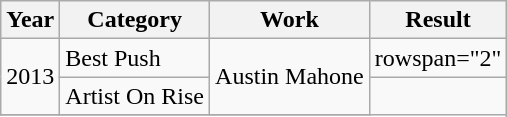<table class="wikitable">
<tr>
<th>Year</th>
<th>Category</th>
<th>Work</th>
<th>Result</th>
</tr>
<tr>
<td rowspan="2">2013</td>
<td>Best Push</td>
<td rowspan="2">Austin Mahone</td>
<td>rowspan="2" </td>
</tr>
<tr>
<td>Artist On Rise</td>
</tr>
<tr>
</tr>
</table>
